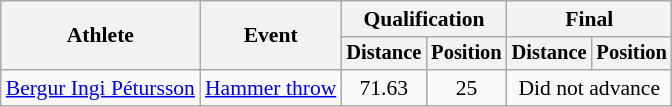<table class=wikitable style="font-size:90%">
<tr>
<th rowspan="2">Athlete</th>
<th rowspan="2">Event</th>
<th colspan="2">Qualification</th>
<th colspan="2">Final</th>
</tr>
<tr style="font-size:95%">
<th>Distance</th>
<th>Position</th>
<th>Distance</th>
<th>Position</th>
</tr>
<tr align=center>
<td align=left><a href='#'>Bergur Ingi Pétursson</a></td>
<td align=left><a href='#'>Hammer throw</a></td>
<td>71.63</td>
<td>25</td>
<td colspan=2>Did not advance</td>
</tr>
</table>
